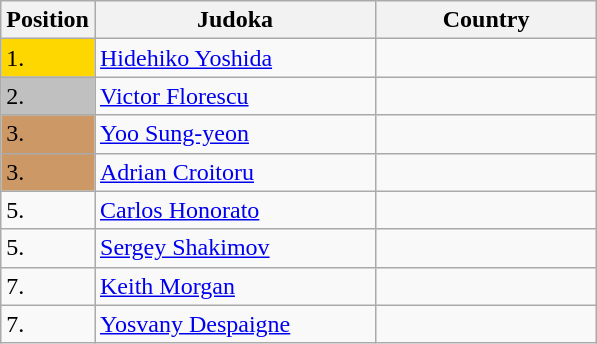<table class=wikitable>
<tr>
<th>Position</th>
<th width=180>Judoka</th>
<th width=140>Country</th>
</tr>
<tr>
<td bgcolor=gold>1.</td>
<td><a href='#'>Hidehiko Yoshida</a></td>
<td></td>
</tr>
<tr>
<td bgcolor=silver>2.</td>
<td><a href='#'>Victor Florescu</a></td>
<td></td>
</tr>
<tr>
<td bgcolor=CC9966>3.</td>
<td><a href='#'>Yoo Sung-yeon</a></td>
<td></td>
</tr>
<tr>
<td bgcolor=CC9966>3.</td>
<td><a href='#'>Adrian Croitoru</a></td>
<td></td>
</tr>
<tr>
<td>5.</td>
<td><a href='#'>Carlos Honorato</a></td>
<td></td>
</tr>
<tr>
<td>5.</td>
<td><a href='#'>Sergey Shakimov</a></td>
<td></td>
</tr>
<tr>
<td>7.</td>
<td><a href='#'>Keith Morgan</a></td>
<td></td>
</tr>
<tr>
<td>7.</td>
<td><a href='#'>Yosvany Despaigne</a></td>
<td></td>
</tr>
</table>
